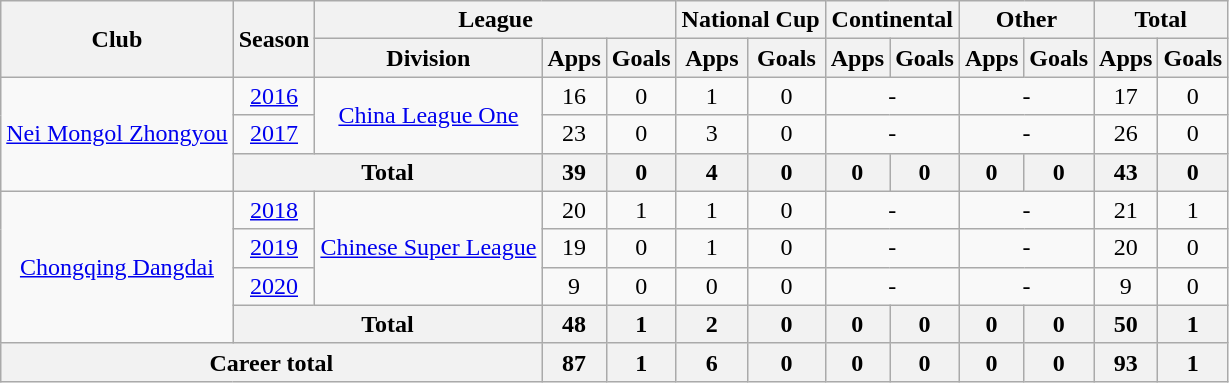<table class="wikitable" style="text-align: center">
<tr>
<th rowspan="2">Club</th>
<th rowspan="2">Season</th>
<th colspan="3">League</th>
<th colspan="2">National Cup</th>
<th colspan="2">Continental</th>
<th colspan="2">Other</th>
<th colspan="2">Total</th>
</tr>
<tr>
<th>Division</th>
<th>Apps</th>
<th>Goals</th>
<th>Apps</th>
<th>Goals</th>
<th>Apps</th>
<th>Goals</th>
<th>Apps</th>
<th>Goals</th>
<th>Apps</th>
<th>Goals</th>
</tr>
<tr>
<td rowspan="3"><a href='#'>Nei Mongol Zhongyou</a></td>
<td><a href='#'>2016</a></td>
<td rowspan="2"><a href='#'>China League One</a></td>
<td>16</td>
<td>0</td>
<td>1</td>
<td>0</td>
<td colspan="2">-</td>
<td colspan="2">-</td>
<td>17</td>
<td>0</td>
</tr>
<tr>
<td><a href='#'>2017</a></td>
<td>23</td>
<td>0</td>
<td>3</td>
<td>0</td>
<td colspan="2">-</td>
<td colspan="2">-</td>
<td>26</td>
<td>0</td>
</tr>
<tr>
<th colspan="2">Total</th>
<th>39</th>
<th>0</th>
<th>4</th>
<th>0</th>
<th>0</th>
<th>0</th>
<th>0</th>
<th>0</th>
<th>43</th>
<th>0</th>
</tr>
<tr>
<td rowspan="4"><a href='#'>Chongqing Dangdai</a></td>
<td><a href='#'>2018</a></td>
<td rowspan="3"><a href='#'>Chinese Super League</a></td>
<td>20</td>
<td>1</td>
<td>1</td>
<td>0</td>
<td colspan="2">-</td>
<td colspan="2">-</td>
<td>21</td>
<td>1</td>
</tr>
<tr>
<td><a href='#'>2019</a></td>
<td>19</td>
<td>0</td>
<td>1</td>
<td>0</td>
<td colspan="2">-</td>
<td colspan="2">-</td>
<td>20</td>
<td>0</td>
</tr>
<tr>
<td><a href='#'>2020</a></td>
<td>9</td>
<td>0</td>
<td>0</td>
<td>0</td>
<td colspan="2">-</td>
<td colspan="2">-</td>
<td>9</td>
<td>0</td>
</tr>
<tr>
<th colspan="2">Total</th>
<th>48</th>
<th>1</th>
<th>2</th>
<th>0</th>
<th>0</th>
<th>0</th>
<th>0</th>
<th>0</th>
<th>50</th>
<th>1</th>
</tr>
<tr>
<th colspan=3>Career total</th>
<th>87</th>
<th>1</th>
<th>6</th>
<th>0</th>
<th>0</th>
<th>0</th>
<th>0</th>
<th>0</th>
<th>93</th>
<th>1</th>
</tr>
</table>
